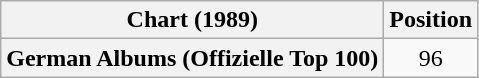<table class="wikitable plainrowheaders" style="text-align:center">
<tr>
<th scope="col">Chart (1989)</th>
<th scope="col">Position</th>
</tr>
<tr>
<th scope="row">German Albums (Offizielle Top 100)</th>
<td>96</td>
</tr>
</table>
